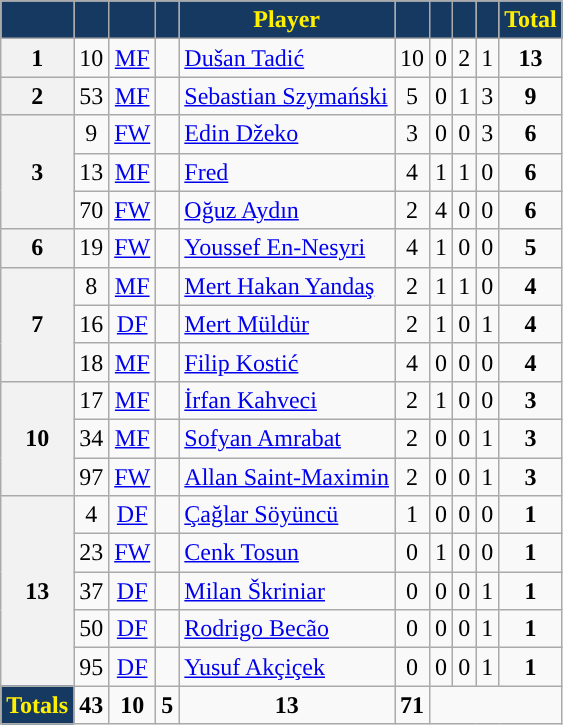<table class="wikitable" style="text-align:center">
<tr>
<th style="background:#163962; color:#FFF000; "></th>
<th style="background:#163962; color:#FFF000; "></th>
<th style="background:#163962; color:#FFF000; "></th>
<th style="background:#163962; color:#FFF000; "></th>
<th style="background:#163962; color:#FFF000; ">Player</th>
<th style="background:#163962; color:#FFF000; "></th>
<th style="background:#163962; color:#FFF000; "></th>
<th style="background:#163962; color:#FFF000; "></th>
<th style="background:#163962; color:#FFF000; "></th>
<th style="background:#163962; color:#FFF000; ">Total</th>
</tr>
<tr>
<th>1</th>
<td>10</td>
<td><a href='#'>MF</a></td>
<td></td>
<td align=left><a href='#'>Dušan Tadić</a></td>
<td>10</td>
<td>0</td>
<td>2</td>
<td>1</td>
<td><strong>13</strong></td>
</tr>
<tr>
<th>2</th>
<td>53</td>
<td><a href='#'>MF</a></td>
<td></td>
<td align=left><a href='#'>Sebastian Szymański</a></td>
<td>5</td>
<td>0</td>
<td>1</td>
<td>3</td>
<td><strong>9</strong></td>
</tr>
<tr>
<th rowspan="3">3</th>
<td>9</td>
<td><a href='#'>FW</a></td>
<td></td>
<td align=left><a href='#'>Edin Džeko</a></td>
<td>3</td>
<td>0</td>
<td>0</td>
<td>3</td>
<td><strong>6</strong></td>
</tr>
<tr>
<td>13</td>
<td><a href='#'>MF</a></td>
<td></td>
<td align=left><a href='#'>Fred</a></td>
<td>4</td>
<td>1</td>
<td>1</td>
<td>0</td>
<td><strong>6</strong></td>
</tr>
<tr>
<td>70</td>
<td><a href='#'>FW</a></td>
<td></td>
<td align=left><a href='#'>Oğuz Aydın</a></td>
<td>2</td>
<td>4</td>
<td>0</td>
<td>0</td>
<td><strong>6</strong></td>
</tr>
<tr>
<th>6</th>
<td>19</td>
<td><a href='#'>FW</a></td>
<td></td>
<td align=left><a href='#'>Youssef En-Nesyri</a></td>
<td>4</td>
<td>1</td>
<td>0</td>
<td>0</td>
<td><strong>5</strong></td>
</tr>
<tr>
<th rowspan="3">7</th>
<td>8</td>
<td><a href='#'>MF</a></td>
<td></td>
<td align=left><a href='#'>Mert Hakan Yandaş</a></td>
<td>2</td>
<td>1</td>
<td>1</td>
<td>0</td>
<td><strong>4</strong></td>
</tr>
<tr>
<td>16</td>
<td><a href='#'>DF</a></td>
<td></td>
<td align=left><a href='#'>Mert Müldür</a></td>
<td>2</td>
<td>1</td>
<td>0</td>
<td>1</td>
<td><strong>4</strong></td>
</tr>
<tr>
<td>18</td>
<td><a href='#'>MF</a></td>
<td></td>
<td align=left><a href='#'>Filip Kostić</a></td>
<td>4</td>
<td>0</td>
<td>0</td>
<td>0</td>
<td><strong>4</strong></td>
</tr>
<tr>
<th rowspan="3">10</th>
<td>17</td>
<td><a href='#'>MF</a></td>
<td></td>
<td align=left><a href='#'>İrfan Kahveci</a></td>
<td>2</td>
<td>1</td>
<td>0</td>
<td>0</td>
<td><strong>3</strong></td>
</tr>
<tr>
<td>34</td>
<td><a href='#'>MF</a></td>
<td></td>
<td align=left><a href='#'>Sofyan Amrabat</a></td>
<td>2</td>
<td>0</td>
<td>0</td>
<td>1</td>
<td><strong>3</strong></td>
</tr>
<tr>
<td>97</td>
<td><a href='#'>FW</a></td>
<td></td>
<td align=left><a href='#'>Allan Saint-Maximin</a></td>
<td>2</td>
<td>0</td>
<td>0</td>
<td>1</td>
<td><strong>3</strong></td>
</tr>
<tr>
<th rowspan="5">13</th>
<td>4</td>
<td><a href='#'>DF</a></td>
<td></td>
<td align=left><a href='#'>Çağlar Söyüncü</a></td>
<td>1</td>
<td>0</td>
<td>0</td>
<td>0</td>
<td><strong>1</strong></td>
</tr>
<tr>
<td>23</td>
<td><a href='#'>FW</a></td>
<td></td>
<td align=left><a href='#'>Cenk Tosun</a></td>
<td>0</td>
<td>1</td>
<td>0</td>
<td>0</td>
<td><strong>1</strong></td>
</tr>
<tr>
<td>37</td>
<td><a href='#'>DF</a></td>
<td></td>
<td align=left><a href='#'>Milan Škriniar</a></td>
<td>0</td>
<td>0</td>
<td>0</td>
<td>1</td>
<td><strong>1</strong></td>
</tr>
<tr>
<td>50</td>
<td><a href='#'>DF</a></td>
<td></td>
<td align=left><a href='#'>Rodrigo Becão</a></td>
<td>0</td>
<td>0</td>
<td>0</td>
<td>1</td>
<td><strong>1</strong></td>
</tr>
<tr>
<td>95</td>
<td><a href='#'>DF</a></td>
<td></td>
<td align=left><a href='#'>Yusuf Akçiçek</a></td>
<td>0</td>
<td>0</td>
<td>0</td>
<td>1</td>
<td><strong>1</strong></td>
</tr>
<tr>
<td style="background:#163962; color:#FFF000; "><strong>Totals</strong></td>
<td><strong>43</strong></td>
<td><strong>10</strong></td>
<td><strong>5</strong></td>
<td><strong>13</strong></td>
<td><strong>71</strong></td>
</tr>
</table>
